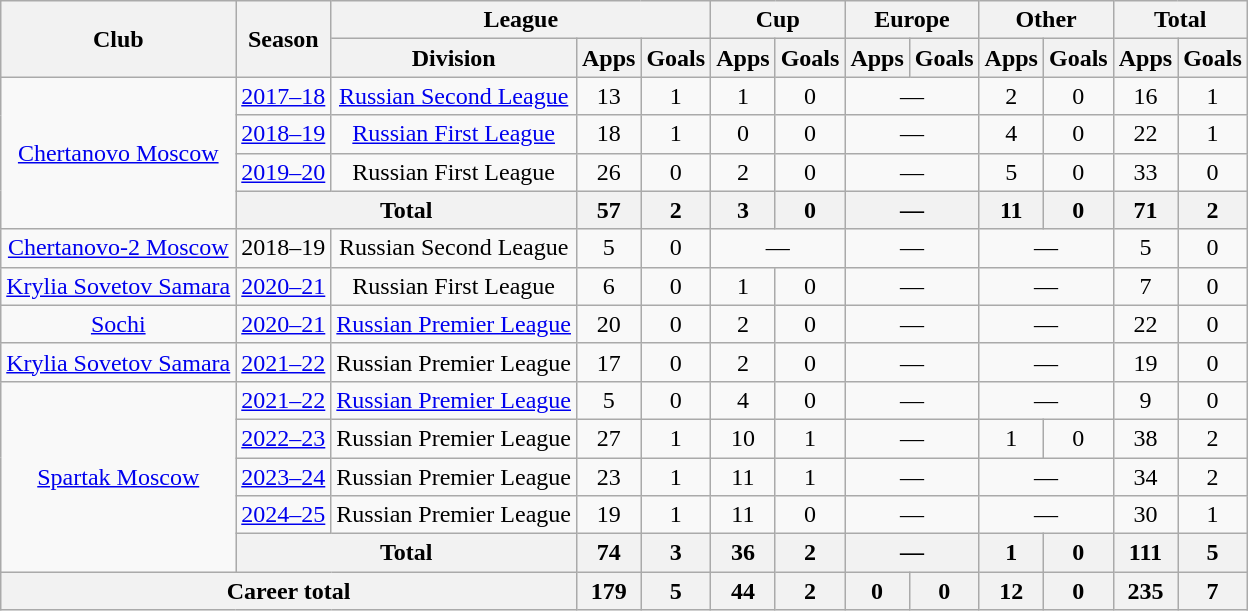<table class="wikitable" style="text-align: center;">
<tr>
<th rowspan="2">Club</th>
<th rowspan="2">Season</th>
<th colspan="3">League</th>
<th colspan="2">Cup</th>
<th colspan="2">Europe</th>
<th colspan="2">Other</th>
<th colspan="2">Total</th>
</tr>
<tr>
<th>Division</th>
<th>Apps</th>
<th>Goals</th>
<th>Apps</th>
<th>Goals</th>
<th>Apps</th>
<th>Goals</th>
<th>Apps</th>
<th>Goals</th>
<th>Apps</th>
<th>Goals</th>
</tr>
<tr>
<td rowspan="4"><a href='#'>Chertanovo Moscow</a></td>
<td><a href='#'>2017–18</a></td>
<td><a href='#'>Russian Second League</a></td>
<td>13</td>
<td>1</td>
<td>1</td>
<td>0</td>
<td colspan="2">—</td>
<td>2</td>
<td>0</td>
<td>16</td>
<td>1</td>
</tr>
<tr>
<td><a href='#'>2018–19</a></td>
<td><a href='#'>Russian First League</a></td>
<td>18</td>
<td>1</td>
<td>0</td>
<td>0</td>
<td colspan="2">—</td>
<td>4</td>
<td>0</td>
<td>22</td>
<td>1</td>
</tr>
<tr>
<td><a href='#'>2019–20</a></td>
<td>Russian First League</td>
<td>26</td>
<td>0</td>
<td>2</td>
<td>0</td>
<td colspan="2">—</td>
<td>5</td>
<td>0</td>
<td>33</td>
<td>0</td>
</tr>
<tr>
<th colspan="2">Total</th>
<th>57</th>
<th>2</th>
<th>3</th>
<th>0</th>
<th colspan="2">—</th>
<th>11</th>
<th>0</th>
<th>71</th>
<th>2</th>
</tr>
<tr>
<td><a href='#'>Chertanovo-2 Moscow</a></td>
<td>2018–19</td>
<td>Russian Second League</td>
<td>5</td>
<td>0</td>
<td colspan="2">—</td>
<td colspan="2">—</td>
<td colspan="2">—</td>
<td>5</td>
<td>0</td>
</tr>
<tr>
<td><a href='#'>Krylia Sovetov Samara</a></td>
<td><a href='#'>2020–21</a></td>
<td>Russian First League</td>
<td>6</td>
<td>0</td>
<td>1</td>
<td>0</td>
<td colspan="2">—</td>
<td colspan="2">—</td>
<td>7</td>
<td>0</td>
</tr>
<tr>
<td><a href='#'>Sochi</a></td>
<td><a href='#'>2020–21</a></td>
<td><a href='#'>Russian Premier League</a></td>
<td>20</td>
<td>0</td>
<td>2</td>
<td>0</td>
<td colspan="2">—</td>
<td colspan="2">—</td>
<td>22</td>
<td>0</td>
</tr>
<tr>
<td><a href='#'>Krylia Sovetov Samara</a></td>
<td><a href='#'>2021–22</a></td>
<td>Russian Premier League</td>
<td>17</td>
<td>0</td>
<td>2</td>
<td>0</td>
<td colspan="2">—</td>
<td colspan="2">—</td>
<td>19</td>
<td>0</td>
</tr>
<tr>
<td rowspan="5"><a href='#'>Spartak Moscow</a></td>
<td><a href='#'>2021–22</a></td>
<td><a href='#'>Russian Premier League</a></td>
<td>5</td>
<td>0</td>
<td>4</td>
<td>0</td>
<td colspan="2">—</td>
<td colspan="2">—</td>
<td>9</td>
<td>0</td>
</tr>
<tr>
<td><a href='#'>2022–23</a></td>
<td>Russian Premier League</td>
<td>27</td>
<td>1</td>
<td>10</td>
<td>1</td>
<td colspan="2">—</td>
<td>1</td>
<td>0</td>
<td>38</td>
<td>2</td>
</tr>
<tr>
<td><a href='#'>2023–24</a></td>
<td>Russian Premier League</td>
<td>23</td>
<td>1</td>
<td>11</td>
<td>1</td>
<td colspan="2">—</td>
<td colspan="2">—</td>
<td>34</td>
<td>2</td>
</tr>
<tr>
<td><a href='#'>2024–25</a></td>
<td>Russian Premier League</td>
<td>19</td>
<td>1</td>
<td>11</td>
<td>0</td>
<td colspan="2">—</td>
<td colspan="2">—</td>
<td>30</td>
<td>1</td>
</tr>
<tr>
<th colspan="2">Total</th>
<th>74</th>
<th>3</th>
<th>36</th>
<th>2</th>
<th colspan="2">—</th>
<th>1</th>
<th>0</th>
<th>111</th>
<th>5</th>
</tr>
<tr>
<th colspan="3">Career total</th>
<th>179</th>
<th>5</th>
<th>44</th>
<th>2</th>
<th>0</th>
<th>0</th>
<th>12</th>
<th>0</th>
<th>235</th>
<th>7</th>
</tr>
</table>
